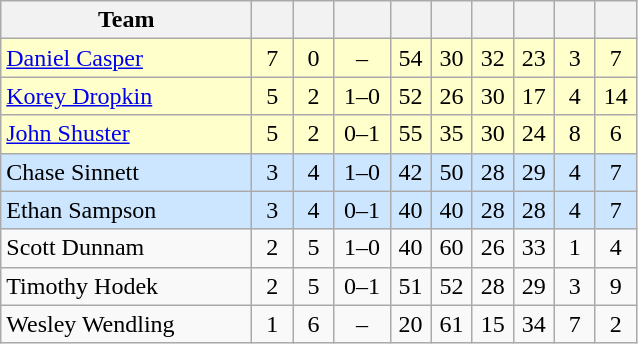<table class=wikitable style="text-align: center;">
<tr>
<th width=160>Team</th>
<th width=20></th>
<th width=20></th>
<th width=30></th>
<th width=20></th>
<th width=20></th>
<th width=20></th>
<th width=20></th>
<th width=20></th>
<th width=20></th>
</tr>
<tr bgcolor=#ffffcc>
<td style="text-align: left;"> <a href='#'>Daniel Casper</a></td>
<td>7</td>
<td>0</td>
<td>–</td>
<td>54</td>
<td>30</td>
<td>32</td>
<td>23</td>
<td>3</td>
<td>7</td>
</tr>
<tr bgcolor=#ffffcc>
<td style="text-align: left;"> <a href='#'>Korey Dropkin</a></td>
<td>5</td>
<td>2</td>
<td>1–0</td>
<td>52</td>
<td>26</td>
<td>30</td>
<td>17</td>
<td>4</td>
<td>14</td>
</tr>
<tr bgcolor=#ffffcc>
<td style="text-align: left;"> <a href='#'>John Shuster</a></td>
<td>5</td>
<td>2</td>
<td>0–1</td>
<td>55</td>
<td>35</td>
<td>30</td>
<td>24</td>
<td>8</td>
<td>6</td>
</tr>
<tr bgcolor=#CCE6FF>
<td style="text-align: left;"> Chase Sinnett</td>
<td>3</td>
<td>4</td>
<td>1–0</td>
<td>42</td>
<td>50</td>
<td>28</td>
<td>29</td>
<td>4</td>
<td>7</td>
</tr>
<tr bgcolor=#CCE6FF>
<td style="text-align: left;"> Ethan Sampson</td>
<td>3</td>
<td>4</td>
<td>0–1</td>
<td>40</td>
<td>40</td>
<td>28</td>
<td>28</td>
<td>4</td>
<td>7</td>
</tr>
<tr>
<td style="text-align: left;"> Scott Dunnam</td>
<td>2</td>
<td>5</td>
<td>1–0</td>
<td>40</td>
<td>60</td>
<td>26</td>
<td>33</td>
<td>1</td>
<td>4</td>
</tr>
<tr>
<td style="text-align: left;"> Timothy Hodek</td>
<td>2</td>
<td>5</td>
<td>0–1</td>
<td>51</td>
<td>52</td>
<td>28</td>
<td>29</td>
<td>3</td>
<td>9</td>
</tr>
<tr>
<td style="text-align: left;"> Wesley Wendling</td>
<td>1</td>
<td>6</td>
<td>–</td>
<td>20</td>
<td>61</td>
<td>15</td>
<td>34</td>
<td>7</td>
<td>2</td>
</tr>
</table>
